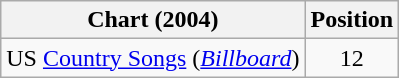<table class="wikitable sortable">
<tr>
<th scope="col">Chart (2004)</th>
<th scope="col">Position</th>
</tr>
<tr>
<td>US <a href='#'>Country Songs</a> (<em><a href='#'>Billboard</a></em>)</td>
<td align="center">12</td>
</tr>
</table>
